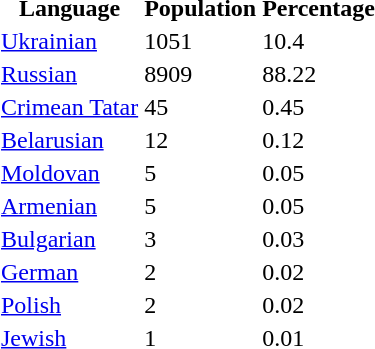<table align="center" class="standard">
<tr>
<th>Language</th>
<th>Population</th>
<th>Percentage</th>
</tr>
<tr>
<td><a href='#'>Ukrainian</a></td>
<td>1051</td>
<td>10.4</td>
</tr>
<tr>
<td><a href='#'>Russian</a></td>
<td>8909</td>
<td>88.22</td>
</tr>
<tr>
<td><a href='#'>Crimean Tatar</a></td>
<td>45</td>
<td>0.45</td>
</tr>
<tr>
<td><a href='#'>Belarusian</a></td>
<td>12</td>
<td>0.12</td>
</tr>
<tr>
<td><a href='#'>Moldovan</a></td>
<td>5</td>
<td>0.05</td>
</tr>
<tr>
<td><a href='#'>Armenian</a></td>
<td>5</td>
<td>0.05</td>
</tr>
<tr>
<td><a href='#'>Bulgarian</a></td>
<td>3</td>
<td>0.03</td>
</tr>
<tr>
<td><a href='#'>German</a></td>
<td>2</td>
<td>0.02</td>
</tr>
<tr>
<td><a href='#'>Polish</a></td>
<td>2</td>
<td>0.02</td>
</tr>
<tr>
<td><a href='#'>Jewish</a></td>
<td>1</td>
<td>0.01</td>
</tr>
<tr>
</tr>
</table>
